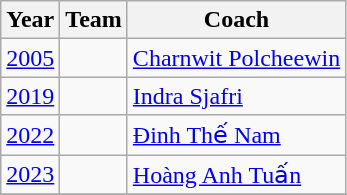<table class="wikitable">
<tr>
<th>Year</th>
<th>Team</th>
<th>Coach</th>
</tr>
<tr>
<td><a href='#'>2005</a></td>
<td></td>
<td> <a href='#'>Charnwit Polcheewin</a></td>
</tr>
<tr>
<td><a href='#'>2019</a></td>
<td></td>
<td> <a href='#'>Indra Sjafri</a></td>
</tr>
<tr>
<td><a href='#'>2022</a></td>
<td></td>
<td> <a href='#'>Đinh Thế Nam</a></td>
</tr>
<tr>
<td><a href='#'>2023</a></td>
<td></td>
<td> <a href='#'>Hoàng Anh Tuấn</a></td>
</tr>
<tr>
</tr>
</table>
